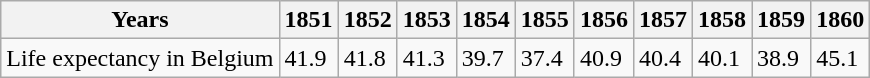<table class="wikitable">
<tr>
<th>Years</th>
<th>1851</th>
<th>1852</th>
<th>1853</th>
<th>1854</th>
<th>1855</th>
<th>1856</th>
<th>1857</th>
<th>1858</th>
<th>1859</th>
<th>1860</th>
</tr>
<tr>
<td>Life expectancy in Belgium</td>
<td>41.9</td>
<td>41.8</td>
<td>41.3</td>
<td>39.7</td>
<td>37.4</td>
<td>40.9</td>
<td>40.4</td>
<td>40.1</td>
<td>38.9</td>
<td>45.1</td>
</tr>
</table>
